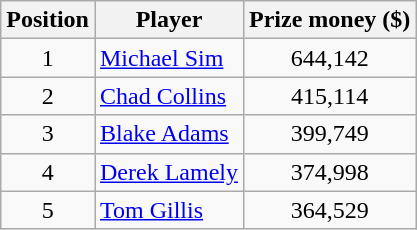<table class="wikitable">
<tr>
<th>Position</th>
<th>Player</th>
<th>Prize money ($)</th>
</tr>
<tr>
<td align=center>1</td>
<td> <a href='#'>Michael Sim</a></td>
<td align=center>644,142</td>
</tr>
<tr>
<td align=center>2</td>
<td> <a href='#'>Chad Collins</a></td>
<td align=center>415,114</td>
</tr>
<tr>
<td align=center>3</td>
<td> <a href='#'>Blake Adams</a></td>
<td align=center>399,749</td>
</tr>
<tr>
<td align=center>4</td>
<td> <a href='#'>Derek Lamely</a></td>
<td align=center>374,998</td>
</tr>
<tr>
<td align=center>5</td>
<td> <a href='#'>Tom Gillis</a></td>
<td align=center>364,529</td>
</tr>
</table>
